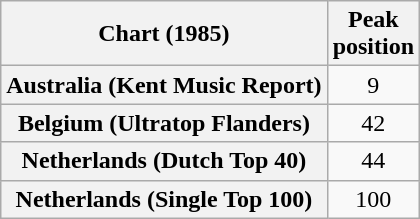<table class="wikitable sortable plainrowheaders" style="text-align:center">
<tr>
<th align="center">Chart (1985)</th>
<th align="center">Peak<br>position</th>
</tr>
<tr>
<th scope="row">Australia (Kent Music Report)</th>
<td>9</td>
</tr>
<tr>
<th scope="row">Belgium (Ultratop Flanders)</th>
<td>42</td>
</tr>
<tr>
<th scope="row">Netherlands (Dutch Top 40)</th>
<td>44</td>
</tr>
<tr>
<th scope="row">Netherlands (Single Top 100)</th>
<td>100</td>
</tr>
</table>
